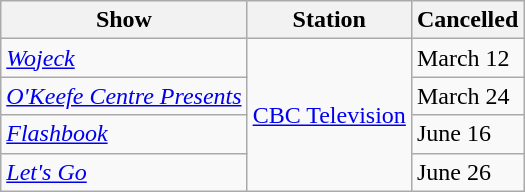<table class="wikitable">
<tr>
<th>Show</th>
<th>Station</th>
<th>Cancelled</th>
</tr>
<tr>
<td><em><a href='#'>Wojeck</a></em></td>
<td rowspan="4"><a href='#'>CBC Television</a></td>
<td>March 12</td>
</tr>
<tr>
<td><em><a href='#'>O'Keefe Centre Presents</a></em></td>
<td>March 24</td>
</tr>
<tr>
<td><em><a href='#'>Flashbook</a></em></td>
<td>June 16</td>
</tr>
<tr>
<td><em><a href='#'>Let's Go</a></em></td>
<td>June 26</td>
</tr>
</table>
